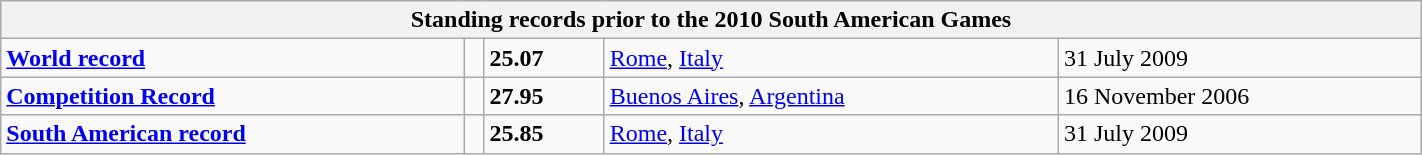<table class="wikitable" width=75%>
<tr>
<th colspan="5">Standing records prior to the 2010 South American Games</th>
</tr>
<tr>
<td><strong><a href='#'>World record</a></strong></td>
<td></td>
<td><strong>25.07</strong></td>
<td><a href='#'>Rome</a>, <a href='#'>Italy</a></td>
<td>31 July 2009</td>
</tr>
<tr>
<td><strong><a href='#'>Competition Record</a></strong></td>
<td></td>
<td><strong>27.95</strong></td>
<td><a href='#'>Buenos Aires</a>, <a href='#'>Argentina</a></td>
<td>16 November 2006</td>
</tr>
<tr>
<td><strong><a href='#'>South American record</a></strong></td>
<td></td>
<td><strong>25.85</strong></td>
<td><a href='#'>Rome</a>, <a href='#'>Italy</a></td>
<td>31 July 2009</td>
</tr>
</table>
